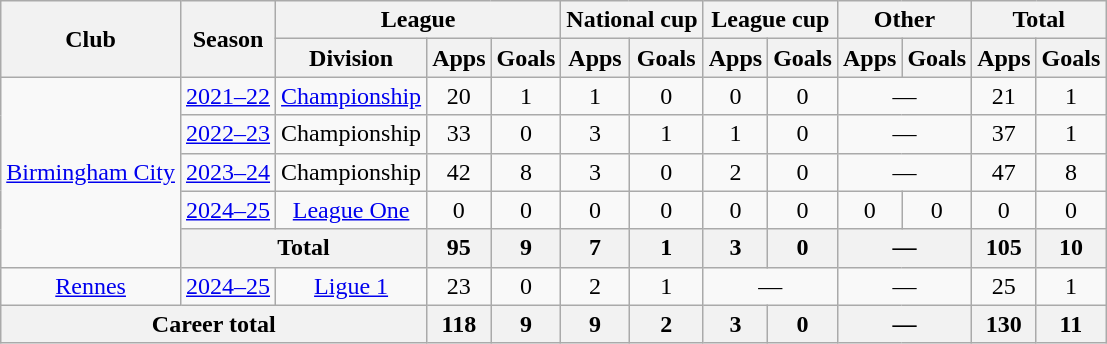<table class="wikitable" style=text-align:center>
<tr>
<th rowspan="2">Club</th>
<th rowspan="2">Season</th>
<th colspan="3">League</th>
<th colspan="2">National cup</th>
<th colspan="2">League cup</th>
<th colspan="2">Other</th>
<th colspan="2">Total</th>
</tr>
<tr>
<th>Division</th>
<th>Apps</th>
<th>Goals</th>
<th>Apps</th>
<th>Goals</th>
<th>Apps</th>
<th>Goals</th>
<th>Apps</th>
<th>Goals</th>
<th>Apps</th>
<th>Goals</th>
</tr>
<tr>
<td rowspan="5"><a href='#'>Birmingham City</a></td>
<td><a href='#'>2021–22</a></td>
<td><a href='#'>Championship</a></td>
<td>20</td>
<td>1</td>
<td>1</td>
<td>0</td>
<td>0</td>
<td>0</td>
<td colspan="2">—</td>
<td>21</td>
<td>1</td>
</tr>
<tr>
<td><a href='#'>2022–23</a></td>
<td>Championship</td>
<td>33</td>
<td>0</td>
<td>3</td>
<td>1</td>
<td>1</td>
<td>0</td>
<td colspan=2>—</td>
<td>37</td>
<td>1</td>
</tr>
<tr>
<td><a href='#'>2023–24</a></td>
<td>Championship</td>
<td>42</td>
<td>8</td>
<td>3</td>
<td>0</td>
<td>2</td>
<td>0</td>
<td colspan="2">—</td>
<td>47</td>
<td>8</td>
</tr>
<tr>
<td><a href='#'>2024–25</a></td>
<td><a href='#'>League One</a></td>
<td>0</td>
<td>0</td>
<td>0</td>
<td>0</td>
<td>0</td>
<td>0</td>
<td>0</td>
<td>0</td>
<td>0</td>
<td>0</td>
</tr>
<tr>
<th colspan="2">Total</th>
<th>95</th>
<th>9</th>
<th>7</th>
<th>1</th>
<th>3</th>
<th>0</th>
<th colspan="2">—</th>
<th>105</th>
<th>10</th>
</tr>
<tr>
<td><a href='#'>Rennes</a></td>
<td><a href='#'>2024–25</a></td>
<td><a href='#'>Ligue 1</a></td>
<td>23</td>
<td>0</td>
<td>2</td>
<td>1</td>
<td colspan="2">—</td>
<td colspan="2">—</td>
<td>25</td>
<td>1</td>
</tr>
<tr>
<th colspan="3">Career total</th>
<th>118</th>
<th>9</th>
<th>9</th>
<th>2</th>
<th>3</th>
<th>0</th>
<th colspan="2">—</th>
<th>130</th>
<th>11</th>
</tr>
</table>
